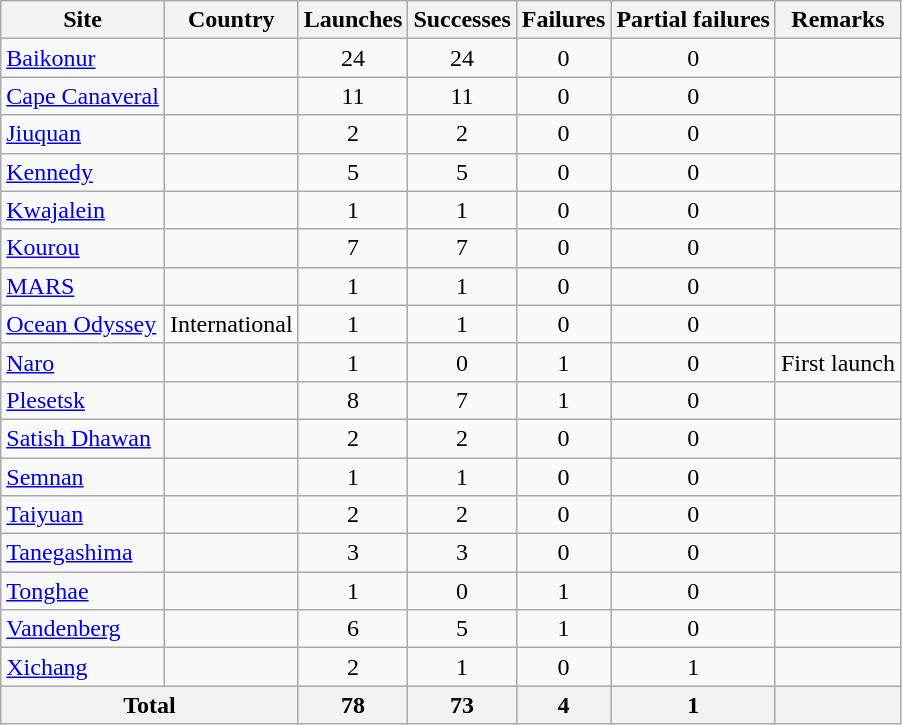<table class="wikitable sortable" style=text-align:center>
<tr>
<th>Site</th>
<th>Country</th>
<th>Launches</th>
<th>Successes</th>
<th>Failures</th>
<th>Partial failures</th>
<th>Remarks</th>
</tr>
<tr>
<td align=left><a href='#'>Baikonur</a></td>
<td align=left></td>
<td>24</td>
<td>24</td>
<td>0</td>
<td>0</td>
<td></td>
</tr>
<tr>
<td align=left><a href='#'>Cape Canaveral</a></td>
<td align=left></td>
<td>11</td>
<td>11</td>
<td>0</td>
<td>0</td>
<td></td>
</tr>
<tr>
<td align=left><a href='#'>Jiuquan</a></td>
<td align=left></td>
<td>2</td>
<td>2</td>
<td>0</td>
<td>0</td>
<td></td>
</tr>
<tr>
<td align=left><a href='#'>Kennedy</a></td>
<td align=left></td>
<td>5</td>
<td>5</td>
<td>0</td>
<td>0</td>
<td></td>
</tr>
<tr>
<td align=left><a href='#'>Kwajalein</a></td>
<td align=left></td>
<td>1</td>
<td>1</td>
<td>0</td>
<td>0</td>
<td></td>
</tr>
<tr>
<td align=left><a href='#'>Kourou</a></td>
<td align=left></td>
<td>7</td>
<td>7</td>
<td>0</td>
<td>0</td>
<td></td>
</tr>
<tr>
<td align=left><a href='#'>MARS</a></td>
<td align=left></td>
<td>1</td>
<td>1</td>
<td>0</td>
<td>0</td>
<td></td>
</tr>
<tr>
<td align=left><a href='#'>Ocean Odyssey</a></td>
<td align=left> International</td>
<td>1</td>
<td>1</td>
<td>0</td>
<td>0</td>
<td></td>
</tr>
<tr>
<td align=left><a href='#'>Naro</a></td>
<td align=left></td>
<td>1</td>
<td>0</td>
<td>1</td>
<td>0</td>
<td align=left>First launch</td>
</tr>
<tr>
<td align=left><a href='#'>Plesetsk</a></td>
<td align=left></td>
<td>8</td>
<td>7</td>
<td>1</td>
<td>0</td>
<td></td>
</tr>
<tr>
<td align=left><a href='#'>Satish Dhawan</a></td>
<td align=left></td>
<td>2</td>
<td>2</td>
<td>0</td>
<td>0</td>
<td></td>
</tr>
<tr>
<td align=left><a href='#'>Semnan</a></td>
<td align=left></td>
<td>1</td>
<td>1</td>
<td>0</td>
<td>0</td>
<td></td>
</tr>
<tr>
<td align=left><a href='#'>Taiyuan</a></td>
<td align=left></td>
<td>2</td>
<td>2</td>
<td>0</td>
<td>0</td>
<td></td>
</tr>
<tr>
<td align=left><a href='#'>Tanegashima</a></td>
<td align=left></td>
<td>3</td>
<td>3</td>
<td>0</td>
<td>0</td>
<td></td>
</tr>
<tr>
<td align=left><a href='#'>Tonghae</a></td>
<td align=left></td>
<td>1</td>
<td>0</td>
<td>1</td>
<td>0</td>
<td></td>
</tr>
<tr>
<td align=left><a href='#'>Vandenberg</a></td>
<td align=left></td>
<td>6</td>
<td>5</td>
<td>1</td>
<td>0</td>
<td></td>
</tr>
<tr>
<td align=left><a href='#'>Xichang</a></td>
<td align=left></td>
<td>2</td>
<td>1</td>
<td>0</td>
<td>1</td>
<td></td>
</tr>
<tr class="sortbottom">
<th colspan=2>Total</th>
<th>78</th>
<th>73</th>
<th>4</th>
<th>1</th>
<th></th>
</tr>
</table>
